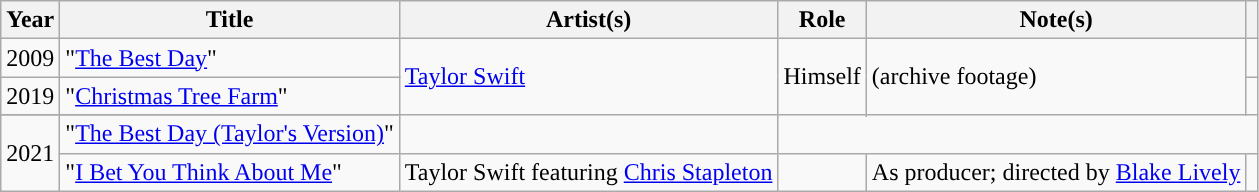<table class="wikitable sortable">
<tr>
<th>Year</th>
<th>Title</th>
<th>Artist(s)</th>
<th>Role</th>
<th>Note(s)</th>
<th scope="col"></th>
</tr>
<tr>
<td>2009</td>
<td>"<a href='#'>The Best Day</a>"</td>
<td rowspan="3"><a href='#'>Taylor Swift</a></td>
<td rowspan="3">Himself</td>
<td rowspan="3">(archive footage)</td>
<td style="text-align:center"></td>
</tr>
<tr>
<td>2019</td>
<td>"<a href='#'>Christmas Tree Farm</a>"</td>
<td style="text-align:center"></td>
</tr>
<tr>
</tr>
<tr>
<td rowspan="2">2021</td>
<td>"<a href='#'>The Best Day (Taylor's Version)</a>"</td>
<td style="text-align:center"></td>
</tr>
<tr>
<td>"<a href='#'>I Bet You Think About Me</a>"</td>
<td>Taylor Swift featuring <a href='#'>Chris Stapleton</a></td>
<td></td>
<td>As producer; directed by <a href='#'>Blake Lively</a></td>
<td style="text-align:center"></td>
</tr>
</table>
